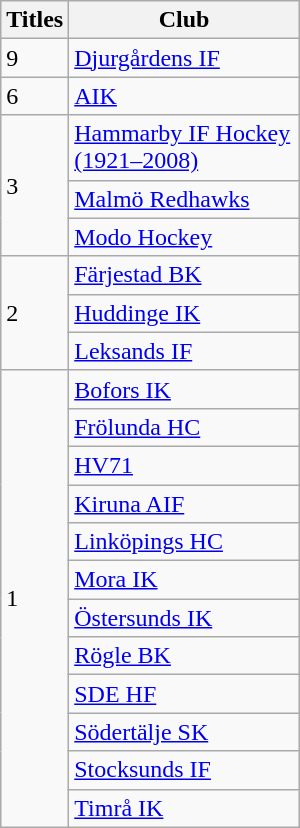<table class="wikitable" style="width:200px;">
<tr>
<th>Titles</th>
<th>Club</th>
</tr>
<tr>
<td>9</td>
<td><a href='#'>Djurgårdens IF</a></td>
</tr>
<tr>
<td>6</td>
<td><a href='#'>AIK</a></td>
</tr>
<tr>
<td rowspan=3>3</td>
<td><a href='#'>Hammarby IF Hockey (1921–2008)</a></td>
</tr>
<tr>
<td><a href='#'>Malmö Redhawks</a></td>
</tr>
<tr>
<td><a href='#'>Modo Hockey</a></td>
</tr>
<tr>
<td rowspan=3>2</td>
<td><a href='#'>Färjestad BK</a></td>
</tr>
<tr>
<td><a href='#'>Huddinge IK</a></td>
</tr>
<tr>
<td><a href='#'>Leksands IF</a></td>
</tr>
<tr>
<td rowspan=12>1</td>
<td><a href='#'>Bofors IK</a></td>
</tr>
<tr>
<td><a href='#'>Frölunda HC</a></td>
</tr>
<tr>
<td><a href='#'>HV71</a></td>
</tr>
<tr>
<td><a href='#'>Kiruna AIF</a></td>
</tr>
<tr>
<td><a href='#'>Linköpings HC</a></td>
</tr>
<tr>
<td><a href='#'>Mora IK</a></td>
</tr>
<tr>
<td><a href='#'>Östersunds IK</a></td>
</tr>
<tr>
<td><a href='#'>Rögle BK</a></td>
</tr>
<tr>
<td><a href='#'>SDE HF</a></td>
</tr>
<tr>
<td><a href='#'>Södertälje SK</a></td>
</tr>
<tr>
<td><a href='#'>Stocksunds IF</a></td>
</tr>
<tr>
<td><a href='#'>Timrå IK</a></td>
</tr>
</table>
